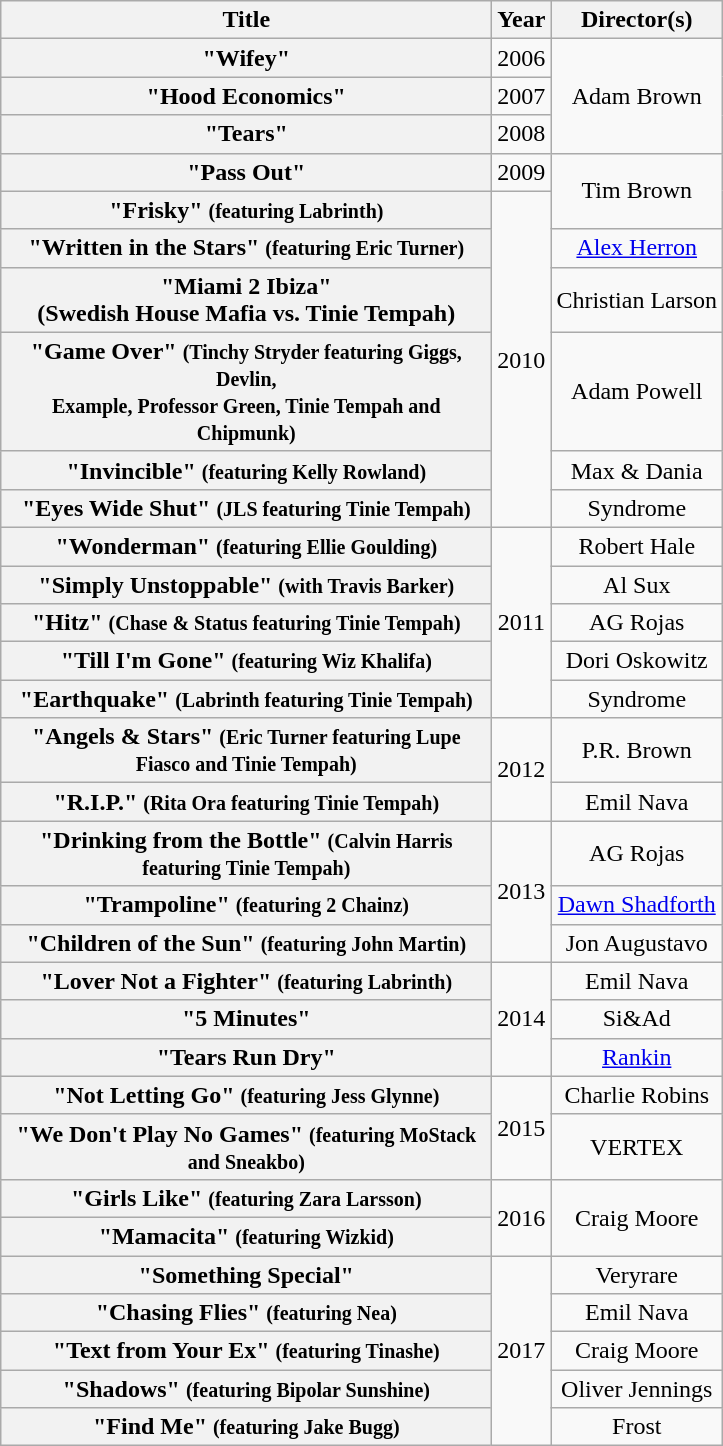<table class="wikitable plainrowheaders" style="text-align:center;" border="1">
<tr>
<th scope="col" style="width:20em;">Title</th>
<th scope="col" style="width:1em;">Year</th>
<th scope="col">Director(s)</th>
</tr>
<tr>
<th scope="row">"Wifey"</th>
<td>2006</td>
<td rowspan="3">Adam Brown<br></td>
</tr>
<tr>
<th scope="row">"Hood Economics"</th>
<td>2007</td>
</tr>
<tr>
<th scope="row">"Tears"</th>
<td>2008</td>
</tr>
<tr>
<th scope="row">"Pass Out"</th>
<td>2009</td>
<td rowspan="2">Tim Brown<br></td>
</tr>
<tr>
<th scope="row">"Frisky" <small>(featuring Labrinth)</small></th>
<td rowspan="6">2010</td>
</tr>
<tr>
<th scope="row">"Written in the Stars" <small>(featuring Eric Turner)</small></th>
<td><a href='#'>Alex Herron</a></td>
</tr>
<tr>
<th scope="row">"Miami 2 Ibiza"<br><span>(Swedish House Mafia vs. Tinie Tempah)</span></th>
<td>Christian Larson</td>
</tr>
<tr>
<th scope="row">"Game Over" <small>(Tinchy Stryder featuring Giggs, Devlin,<br> Example, Professor Green, Tinie Tempah and Chipmunk)</small></th>
<td>Adam Powell</td>
</tr>
<tr>
<th scope="row">"Invincible" <small>(featuring Kelly Rowland)</small></th>
<td>Max & Dania</td>
</tr>
<tr>
<th scope="row">"Eyes Wide Shut" <small>(JLS featuring Tinie Tempah)</small></th>
<td>Syndrome</td>
</tr>
<tr>
<th scope="row">"Wonderman" <small>(featuring Ellie Goulding)</small></th>
<td rowspan="5">2011</td>
<td>Robert Hale</td>
</tr>
<tr>
<th scope="row">"Simply Unstoppable" <small>(with Travis Barker)</small></th>
<td>Al Sux</td>
</tr>
<tr>
<th scope="row">"Hitz" <small>(Chase & Status featuring Tinie Tempah)</small></th>
<td>AG Rojas</td>
</tr>
<tr>
<th scope="row">"Till I'm Gone" <small>(featuring Wiz Khalifa)</small></th>
<td>Dori Oskowitz</td>
</tr>
<tr>
<th scope="row">"Earthquake" <small>(Labrinth featuring Tinie Tempah)</small></th>
<td>Syndrome</td>
</tr>
<tr>
<th scope="row">"Angels & Stars" <small>(Eric Turner featuring Lupe Fiasco and Tinie Tempah)</small></th>
<td rowspan="2">2012</td>
<td>P.R. Brown</td>
</tr>
<tr>
<th scope="row">"R.I.P." <small>(Rita Ora featuring Tinie Tempah)</small></th>
<td>Emil Nava</td>
</tr>
<tr>
<th scope="row">"Drinking from the Bottle" <small>(Calvin Harris featuring Tinie Tempah)</small></th>
<td rowspan="3">2013</td>
<td>AG Rojas</td>
</tr>
<tr>
<th scope="row">"Trampoline" <small>(featuring 2 Chainz)</small></th>
<td><a href='#'>Dawn Shadforth</a></td>
</tr>
<tr>
<th scope="row">"Children of the Sun" <small>(featuring John Martin)</small></th>
<td>Jon Augustavo</td>
</tr>
<tr>
<th scope="row">"Lover Not a Fighter" <small>(featuring Labrinth)</small></th>
<td rowspan="3">2014</td>
<td>Emil Nava</td>
</tr>
<tr>
<th scope="row">"5 Minutes"</th>
<td>Si&Ad</td>
</tr>
<tr>
<th scope="row">"Tears Run Dry"</th>
<td><a href='#'>Rankin</a></td>
</tr>
<tr>
<th scope="row">"Not Letting Go" <small>(featuring Jess Glynne)</small></th>
<td rowspan="2">2015</td>
<td>Charlie Robins</td>
</tr>
<tr>
<th scope="row">"We Don't Play No Games" <small>(featuring MoStack and Sneakbo)</small></th>
<td>VERTEX</td>
</tr>
<tr>
<th scope="row">"Girls Like" <small>(featuring Zara Larsson)</small></th>
<td rowspan="2">2016</td>
<td rowspan="2">Craig Moore</td>
</tr>
<tr>
<th scope="row">"Mamacita" <small>(featuring Wizkid)</small></th>
</tr>
<tr>
<th scope="row">"Something Special"</th>
<td rowspan="5">2017</td>
<td>Veryrare</td>
</tr>
<tr>
<th scope="row">"Chasing Flies" <small>(featuring Nea)</small></th>
<td>Emil Nava</td>
</tr>
<tr>
<th scope="row">"Text from Your Ex" <small>(featuring Tinashe)</small></th>
<td>Craig Moore</td>
</tr>
<tr>
<th scope="row">"Shadows" <small>(featuring Bipolar Sunshine)</small></th>
<td>Oliver Jennings</td>
</tr>
<tr>
<th scope="row">"Find Me" <small>(featuring Jake Bugg)</small></th>
<td>Frost</td>
</tr>
</table>
